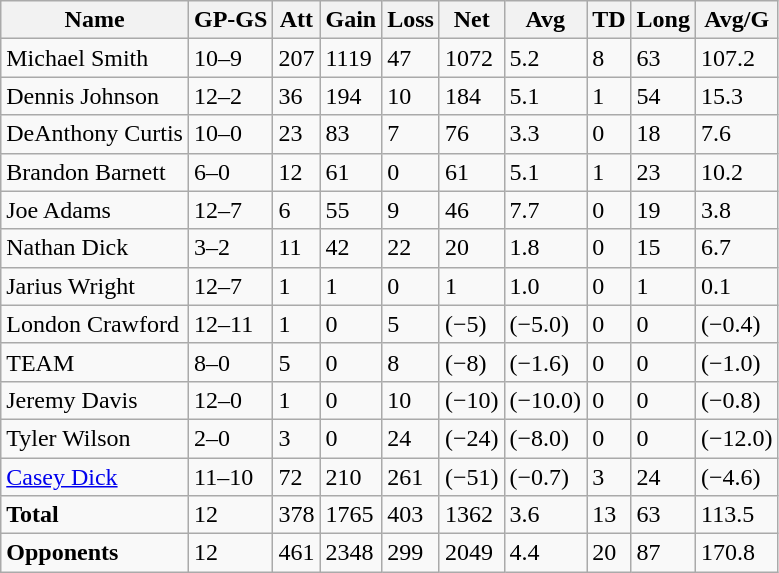<table class="wikitable" style="white-space:nowrap;">
<tr>
<th>Name</th>
<th>GP-GS</th>
<th>Att</th>
<th>Gain</th>
<th>Loss</th>
<th>Net</th>
<th>Avg</th>
<th>TD</th>
<th>Long</th>
<th>Avg/G</th>
</tr>
<tr>
<td>Michael Smith</td>
<td>10–9</td>
<td>207</td>
<td>1119</td>
<td>47</td>
<td>1072</td>
<td>5.2</td>
<td>8</td>
<td>63</td>
<td>107.2</td>
</tr>
<tr>
<td>Dennis Johnson</td>
<td>12–2</td>
<td>36</td>
<td>194</td>
<td>10</td>
<td>184</td>
<td>5.1</td>
<td>1</td>
<td>54</td>
<td>15.3</td>
</tr>
<tr>
<td>DeAnthony Curtis</td>
<td>10–0</td>
<td>23</td>
<td>83</td>
<td>7</td>
<td>76</td>
<td>3.3</td>
<td>0</td>
<td>18</td>
<td>7.6</td>
</tr>
<tr>
<td>Brandon Barnett</td>
<td>6–0</td>
<td>12</td>
<td>61</td>
<td>0</td>
<td>61</td>
<td>5.1</td>
<td>1</td>
<td>23</td>
<td>10.2</td>
</tr>
<tr>
<td>Joe Adams</td>
<td>12–7</td>
<td>6</td>
<td>55</td>
<td>9</td>
<td>46</td>
<td>7.7</td>
<td>0</td>
<td>19</td>
<td>3.8</td>
</tr>
<tr>
<td>Nathan Dick</td>
<td>3–2</td>
<td>11</td>
<td>42</td>
<td>22</td>
<td>20</td>
<td>1.8</td>
<td>0</td>
<td>15</td>
<td>6.7</td>
</tr>
<tr>
<td>Jarius Wright</td>
<td>12–7</td>
<td>1</td>
<td>1</td>
<td>0</td>
<td>1</td>
<td>1.0</td>
<td>0</td>
<td>1</td>
<td>0.1</td>
</tr>
<tr>
<td>London Crawford</td>
<td>12–11</td>
<td>1</td>
<td>0</td>
<td>5</td>
<td>(−5)</td>
<td>(−5.0)</td>
<td>0</td>
<td>0</td>
<td>(−0.4)</td>
</tr>
<tr>
<td>TEAM</td>
<td>8–0</td>
<td>5</td>
<td>0</td>
<td>8</td>
<td>(−8)</td>
<td>(−1.6)</td>
<td>0</td>
<td>0</td>
<td>(−1.0)</td>
</tr>
<tr>
<td>Jeremy Davis</td>
<td>12–0</td>
<td>1</td>
<td>0</td>
<td>10</td>
<td>(−10)</td>
<td>(−10.0)</td>
<td>0</td>
<td>0</td>
<td>(−0.8)</td>
</tr>
<tr>
<td>Tyler Wilson</td>
<td>2–0</td>
<td>3</td>
<td>0</td>
<td>24</td>
<td>(−24)</td>
<td>(−8.0)</td>
<td>0</td>
<td>0</td>
<td>(−12.0)</td>
</tr>
<tr>
<td><a href='#'>Casey Dick</a></td>
<td>11–10</td>
<td>72</td>
<td>210</td>
<td>261</td>
<td>(−51)</td>
<td>(−0.7)</td>
<td>3</td>
<td>24</td>
<td>(−4.6)</td>
</tr>
<tr>
<td><strong>Total</strong></td>
<td>12</td>
<td>378</td>
<td>1765</td>
<td>403</td>
<td>1362</td>
<td>3.6</td>
<td>13</td>
<td>63</td>
<td>113.5</td>
</tr>
<tr>
<td><strong>Opponents</strong></td>
<td>12</td>
<td>461</td>
<td>2348</td>
<td>299</td>
<td>2049</td>
<td>4.4</td>
<td>20</td>
<td>87</td>
<td>170.8</td>
</tr>
</table>
